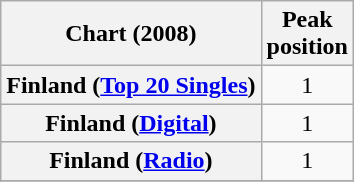<table class="wikitable sortable plainrowheaders">
<tr>
<th>Chart (2008)</th>
<th>Peak<br>position</th>
</tr>
<tr>
<th scope="row">Finland (<a href='#'>Top 20 Singles</a>)</th>
<td style="text-align:center;">1</td>
</tr>
<tr>
<th scope="row">Finland (<a href='#'>Digital</a>)</th>
<td style="text-align:center;">1</td>
</tr>
<tr>
<th scope="row">Finland (<a href='#'>Radio</a>)</th>
<td style="text-align:center;">1</td>
</tr>
<tr>
</tr>
</table>
